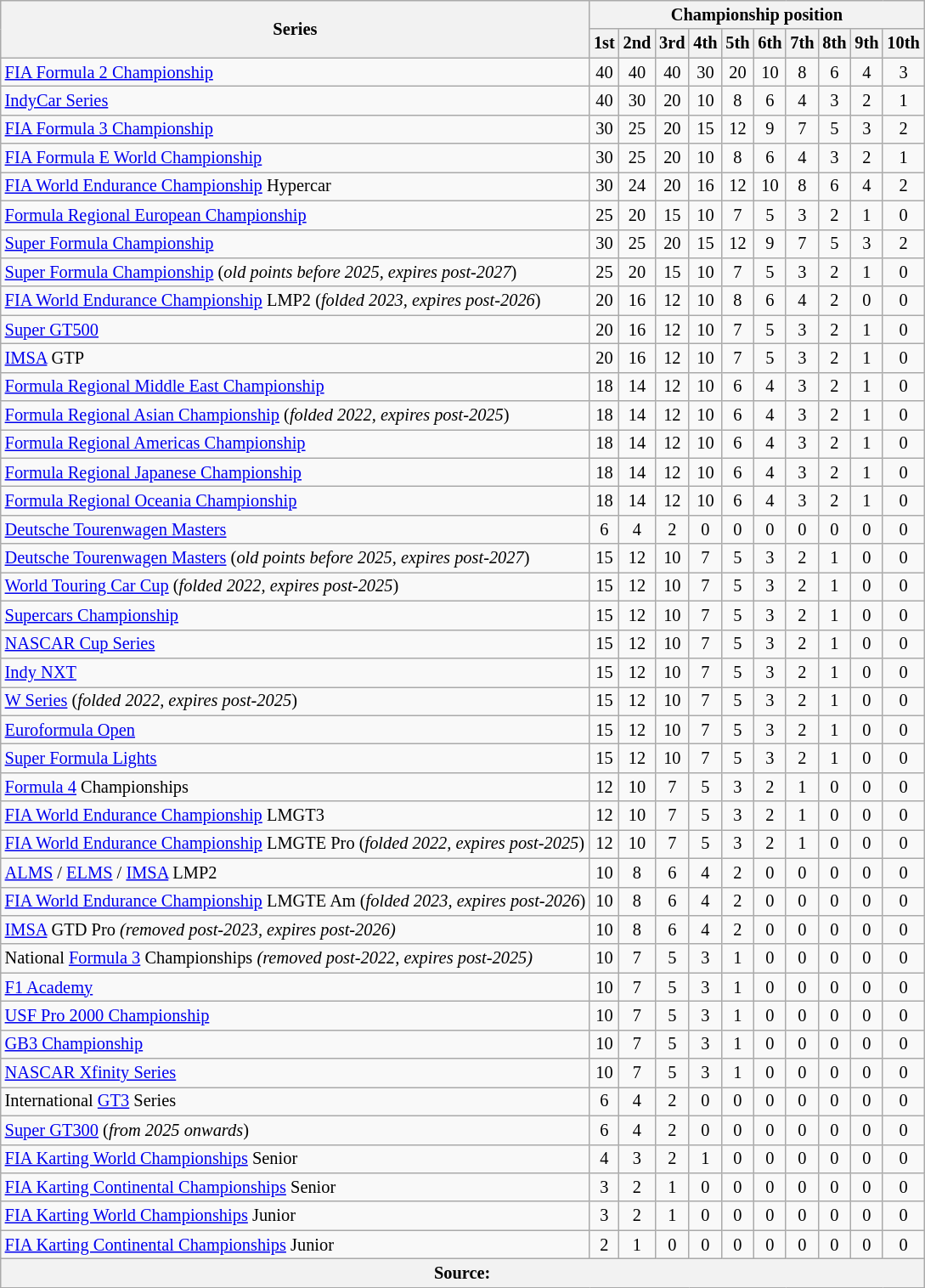<table class="wikitable sortable" style="font-size: 85%; text-align:center">
<tr>
<th rowspan=2>Series</th>
<th colspan=10>Championship position</th>
</tr>
<tr>
<th>1st</th>
<th>2nd</th>
<th>3rd</th>
<th>4th</th>
<th>5th</th>
<th>6th</th>
<th>7th</th>
<th>8th</th>
<th>9th</th>
<th>10th</th>
</tr>
<tr>
<td align=left><a href='#'>FIA Formula 2 Championship</a></td>
<td>40</td>
<td>40</td>
<td>40</td>
<td>30</td>
<td>20</td>
<td>10</td>
<td>8</td>
<td>6</td>
<td>4</td>
<td>3</td>
</tr>
<tr>
<td align=left><a href='#'>IndyCar Series</a></td>
<td>40</td>
<td>30</td>
<td>20</td>
<td>10</td>
<td>8</td>
<td>6</td>
<td>4</td>
<td>3</td>
<td>2</td>
<td>1</td>
</tr>
<tr>
<td align=left><a href='#'>FIA Formula 3 Championship</a></td>
<td>30</td>
<td>25</td>
<td>20</td>
<td>15</td>
<td>12</td>
<td>9</td>
<td>7</td>
<td>5</td>
<td>3</td>
<td>2</td>
</tr>
<tr>
<td align=left><a href='#'>FIA Formula E World Championship</a></td>
<td>30</td>
<td>25</td>
<td>20</td>
<td>10</td>
<td>8</td>
<td>6</td>
<td>4</td>
<td>3</td>
<td>2</td>
<td>1</td>
</tr>
<tr>
<td align=left><a href='#'>FIA World Endurance Championship</a> Hypercar</td>
<td>30</td>
<td>24</td>
<td>20</td>
<td>16</td>
<td>12</td>
<td>10</td>
<td>8</td>
<td>6</td>
<td>4</td>
<td>2</td>
</tr>
<tr>
<td align=left><a href='#'>Formula Regional European Championship</a></td>
<td>25</td>
<td>20</td>
<td>15</td>
<td>10</td>
<td>7</td>
<td>5</td>
<td>3</td>
<td>2</td>
<td>1</td>
<td>0</td>
</tr>
<tr>
<td align=left><a href='#'>Super Formula Championship</a></td>
<td>30</td>
<td>25</td>
<td>20</td>
<td>15</td>
<td>12</td>
<td>9</td>
<td>7</td>
<td>5</td>
<td>3</td>
<td>2</td>
</tr>
<tr>
<td align=left><a href='#'>Super Formula Championship</a> (<em>old points before 2025, expires post-2027</em>)</td>
<td>25</td>
<td>20</td>
<td>15</td>
<td>10</td>
<td>7</td>
<td>5</td>
<td>3</td>
<td>2</td>
<td>1</td>
<td>0</td>
</tr>
<tr>
<td align=left><a href='#'>FIA World Endurance Championship</a> LMP2 (<em>folded 2023, expires post-2026</em>)</td>
<td>20</td>
<td>16</td>
<td>12</td>
<td>10</td>
<td>8</td>
<td>6</td>
<td>4</td>
<td>2</td>
<td>0</td>
<td>0</td>
</tr>
<tr>
<td align="left"><a href='#'>Super GT500</a></td>
<td>20</td>
<td>16</td>
<td>12</td>
<td>10</td>
<td>7</td>
<td>5</td>
<td>3</td>
<td>2</td>
<td>1</td>
<td>0</td>
</tr>
<tr>
<td align="left"><a href='#'>IMSA</a> GTP</td>
<td>20</td>
<td>16</td>
<td>12</td>
<td>10</td>
<td>7</td>
<td>5</td>
<td>3</td>
<td>2</td>
<td>1</td>
<td>0</td>
</tr>
<tr>
<td align=left><a href='#'>Formula Regional Middle East Championship</a></td>
<td>18</td>
<td>14</td>
<td>12</td>
<td>10</td>
<td>6</td>
<td>4</td>
<td>3</td>
<td>2</td>
<td>1</td>
<td>0</td>
</tr>
<tr>
<td align="left"><a href='#'>Formula Regional Asian Championship</a> (<em>folded 2022, expires post-2025</em>)</td>
<td>18</td>
<td>14</td>
<td>12</td>
<td>10</td>
<td>6</td>
<td>4</td>
<td>3</td>
<td>2</td>
<td>1</td>
<td>0</td>
</tr>
<tr>
<td align=left><a href='#'>Formula Regional Americas Championship</a></td>
<td>18</td>
<td>14</td>
<td>12</td>
<td>10</td>
<td>6</td>
<td>4</td>
<td>3</td>
<td>2</td>
<td>1</td>
<td>0</td>
</tr>
<tr>
<td align=left><a href='#'>Formula Regional Japanese Championship</a></td>
<td>18</td>
<td>14</td>
<td>12</td>
<td>10</td>
<td>6</td>
<td>4</td>
<td>3</td>
<td>2</td>
<td>1</td>
<td>0</td>
</tr>
<tr>
<td align=left><a href='#'>Formula Regional Oceania Championship</a></td>
<td>18</td>
<td>14</td>
<td>12</td>
<td>10</td>
<td>6</td>
<td>4</td>
<td>3</td>
<td>2</td>
<td>1</td>
<td>0</td>
</tr>
<tr>
<td align="left"><a href='#'>Deutsche Tourenwagen Masters</a></td>
<td>6</td>
<td>4</td>
<td>2</td>
<td>0</td>
<td>0</td>
<td>0</td>
<td>0</td>
<td>0</td>
<td>0</td>
<td>0</td>
</tr>
<tr>
<td align="left"><a href='#'>Deutsche Tourenwagen Masters</a> (<em>old points before 2025, expires post-2027</em>)</td>
<td>15</td>
<td>12</td>
<td>10</td>
<td>7</td>
<td>5</td>
<td>3</td>
<td>2</td>
<td>1</td>
<td>0</td>
<td>0</td>
</tr>
<tr>
<td align="left"><a href='#'>World Touring Car Cup</a> (<em>folded 2022, expires post-2025</em>)</td>
<td>15</td>
<td>12</td>
<td>10</td>
<td>7</td>
<td>5</td>
<td>3</td>
<td>2</td>
<td>1</td>
<td>0</td>
<td>0</td>
</tr>
<tr>
<td align=left><a href='#'>Supercars Championship</a></td>
<td>15</td>
<td>12</td>
<td>10</td>
<td>7</td>
<td>5</td>
<td>3</td>
<td>2</td>
<td>1</td>
<td>0</td>
<td>0</td>
</tr>
<tr>
<td align=left><a href='#'>NASCAR Cup Series</a></td>
<td>15</td>
<td>12</td>
<td>10</td>
<td>7</td>
<td>5</td>
<td>3</td>
<td>2</td>
<td>1</td>
<td>0</td>
<td>0</td>
</tr>
<tr>
<td align=left><a href='#'>Indy NXT</a></td>
<td>15</td>
<td>12</td>
<td>10</td>
<td>7</td>
<td>5</td>
<td>3</td>
<td>2</td>
<td>1</td>
<td>0</td>
<td>0</td>
</tr>
<tr>
<td align=left><a href='#'>W Series</a> (<em>folded 2022, expires post-2025</em>)</td>
<td>15</td>
<td>12</td>
<td>10</td>
<td>7</td>
<td>5</td>
<td>3</td>
<td>2</td>
<td>1</td>
<td>0</td>
<td>0</td>
</tr>
<tr>
<td align=left><a href='#'>Euroformula Open</a></td>
<td>15</td>
<td>12</td>
<td>10</td>
<td>7</td>
<td>5</td>
<td>3</td>
<td>2</td>
<td>1</td>
<td>0</td>
<td>0</td>
</tr>
<tr>
<td align=left><a href='#'>Super Formula Lights</a></td>
<td>15</td>
<td>12</td>
<td>10</td>
<td>7</td>
<td>5</td>
<td>3</td>
<td>2</td>
<td>1</td>
<td>0</td>
<td>0</td>
</tr>
<tr>
<td align=left><a href='#'>Formula 4</a> Championships</td>
<td>12</td>
<td>10</td>
<td>7</td>
<td>5</td>
<td>3</td>
<td>2</td>
<td>1</td>
<td>0</td>
<td>0</td>
<td>0</td>
</tr>
<tr>
<td align="left"><a href='#'>FIA World Endurance Championship</a> LMGT3</td>
<td>12</td>
<td>10</td>
<td>7</td>
<td>5</td>
<td>3</td>
<td>2</td>
<td>1</td>
<td>0</td>
<td>0</td>
<td>0</td>
</tr>
<tr>
<td align=left><a href='#'>FIA World Endurance Championship</a> LMGTE Pro (<em>folded 2022, expires post-2025</em>)</td>
<td>12</td>
<td>10</td>
<td>7</td>
<td>5</td>
<td>3</td>
<td>2</td>
<td>1</td>
<td>0</td>
<td>0</td>
<td>0</td>
</tr>
<tr>
<td align="left"><a href='#'>ALMS</a> / <a href='#'>ELMS</a> / <a href='#'>IMSA</a> LMP2</td>
<td>10</td>
<td>8</td>
<td>6</td>
<td>4</td>
<td>2</td>
<td>0</td>
<td>0</td>
<td>0</td>
<td>0</td>
<td>0</td>
</tr>
<tr>
<td align=left><a href='#'>FIA World Endurance Championship</a> LMGTE Am (<em>folded 2023, expires post-2026</em>)</td>
<td>10</td>
<td>8</td>
<td>6</td>
<td>4</td>
<td>2</td>
<td>0</td>
<td>0</td>
<td>0</td>
<td>0</td>
<td>0</td>
</tr>
<tr>
<td align=left><a href='#'>IMSA</a> GTD Pro <em>(removed post-2023, expires post-2026)</em></td>
<td>10</td>
<td>8</td>
<td>6</td>
<td>4</td>
<td>2</td>
<td>0</td>
<td>0</td>
<td>0</td>
<td>0</td>
<td>0</td>
</tr>
<tr>
<td align=left>National <a href='#'>Formula 3</a> Championships <em>(removed post-2022, expires post-2025)</em></td>
<td>10</td>
<td>7</td>
<td>5</td>
<td>3</td>
<td>1</td>
<td>0</td>
<td>0</td>
<td>0</td>
<td>0</td>
<td>0</td>
</tr>
<tr>
<td align=left><a href='#'>F1 Academy</a></td>
<td>10</td>
<td>7</td>
<td>5</td>
<td>3</td>
<td>1</td>
<td>0</td>
<td>0</td>
<td>0</td>
<td>0</td>
<td>0</td>
</tr>
<tr>
<td align=left><a href='#'>USF Pro 2000 Championship</a></td>
<td>10</td>
<td>7</td>
<td>5</td>
<td>3</td>
<td>1</td>
<td>0</td>
<td>0</td>
<td>0</td>
<td>0</td>
<td>0</td>
</tr>
<tr>
<td align=left><a href='#'>GB3 Championship</a></td>
<td>10</td>
<td>7</td>
<td>5</td>
<td>3</td>
<td>1</td>
<td>0</td>
<td>0</td>
<td>0</td>
<td>0</td>
<td>0</td>
</tr>
<tr>
<td align=left><a href='#'>NASCAR Xfinity Series</a></td>
<td>10</td>
<td>7</td>
<td>5</td>
<td>3</td>
<td>1</td>
<td>0</td>
<td>0</td>
<td>0</td>
<td>0</td>
<td>0</td>
</tr>
<tr>
<td align=left>International <a href='#'>GT3</a> Series</td>
<td>6</td>
<td>4</td>
<td>2</td>
<td>0</td>
<td>0</td>
<td>0</td>
<td>0</td>
<td>0</td>
<td>0</td>
<td>0</td>
</tr>
<tr>
<td align=left><a href='#'>Super GT300</a> (<em>from 2025 onwards</em>)</td>
<td>6</td>
<td>4</td>
<td>2</td>
<td>0</td>
<td>0</td>
<td>0</td>
<td>0</td>
<td>0</td>
<td>0</td>
<td>0</td>
</tr>
<tr>
<td align=left><a href='#'>FIA Karting World Championships</a> Senior</td>
<td>4</td>
<td>3</td>
<td>2</td>
<td>1</td>
<td>0</td>
<td>0</td>
<td>0</td>
<td>0</td>
<td>0</td>
<td>0</td>
</tr>
<tr>
<td align=left><a href='#'>FIA Karting Continental Championships</a> Senior</td>
<td>3</td>
<td>2</td>
<td>1</td>
<td>0</td>
<td>0</td>
<td>0</td>
<td>0</td>
<td>0</td>
<td>0</td>
<td>0</td>
</tr>
<tr>
<td align=left><a href='#'>FIA Karting World Championships</a> Junior</td>
<td>3</td>
<td>2</td>
<td>1</td>
<td>0</td>
<td>0</td>
<td>0</td>
<td>0</td>
<td>0</td>
<td>0</td>
<td>0</td>
</tr>
<tr>
<td align=left><a href='#'>FIA Karting Continental Championships</a> Junior</td>
<td>2</td>
<td>1</td>
<td>0</td>
<td>0</td>
<td>0</td>
<td>0</td>
<td>0</td>
<td>0</td>
<td>0</td>
<td>0</td>
</tr>
<tr>
<th colspan=11>Source:</th>
</tr>
</table>
